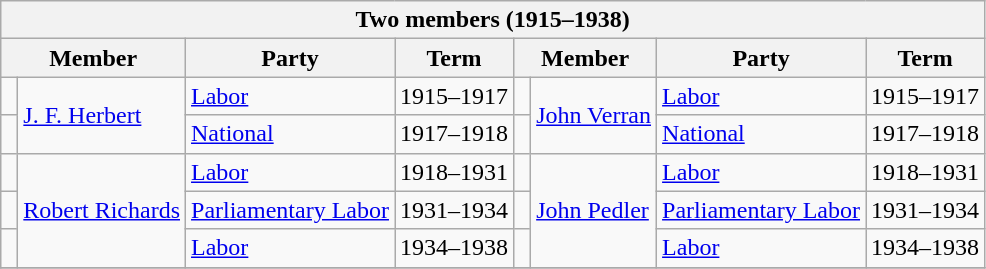<table class="wikitable">
<tr>
<th colspan=8>Two members (1915–1938)</th>
</tr>
<tr>
<th colspan=2>Member</th>
<th>Party</th>
<th>Term</th>
<th colspan=2>Member</th>
<th>Party</th>
<th>Term</th>
</tr>
<tr>
<td> </td>
<td rowspan=2><a href='#'>J. F. Herbert</a></td>
<td><a href='#'>Labor</a></td>
<td>1915–1917</td>
<td> </td>
<td rowspan=2><a href='#'>John Verran</a></td>
<td><a href='#'>Labor</a></td>
<td>1915–1917</td>
</tr>
<tr>
<td> </td>
<td><a href='#'>National</a></td>
<td>1917–1918</td>
<td> </td>
<td><a href='#'>National</a></td>
<td>1917–1918</td>
</tr>
<tr>
<td> </td>
<td rowspan=3><a href='#'>Robert Richards</a></td>
<td><a href='#'>Labor</a></td>
<td>1918–1931</td>
<td> </td>
<td rowspan=3><a href='#'>John Pedler</a></td>
<td><a href='#'>Labor</a></td>
<td>1918–1931</td>
</tr>
<tr>
<td> </td>
<td><a href='#'>Parliamentary Labor</a></td>
<td>1931–1934</td>
<td> </td>
<td><a href='#'>Parliamentary Labor</a></td>
<td>1931–1934</td>
</tr>
<tr>
<td> </td>
<td><a href='#'>Labor</a></td>
<td>1934–1938</td>
<td> </td>
<td><a href='#'>Labor</a></td>
<td>1934–1938</td>
</tr>
<tr>
</tr>
</table>
